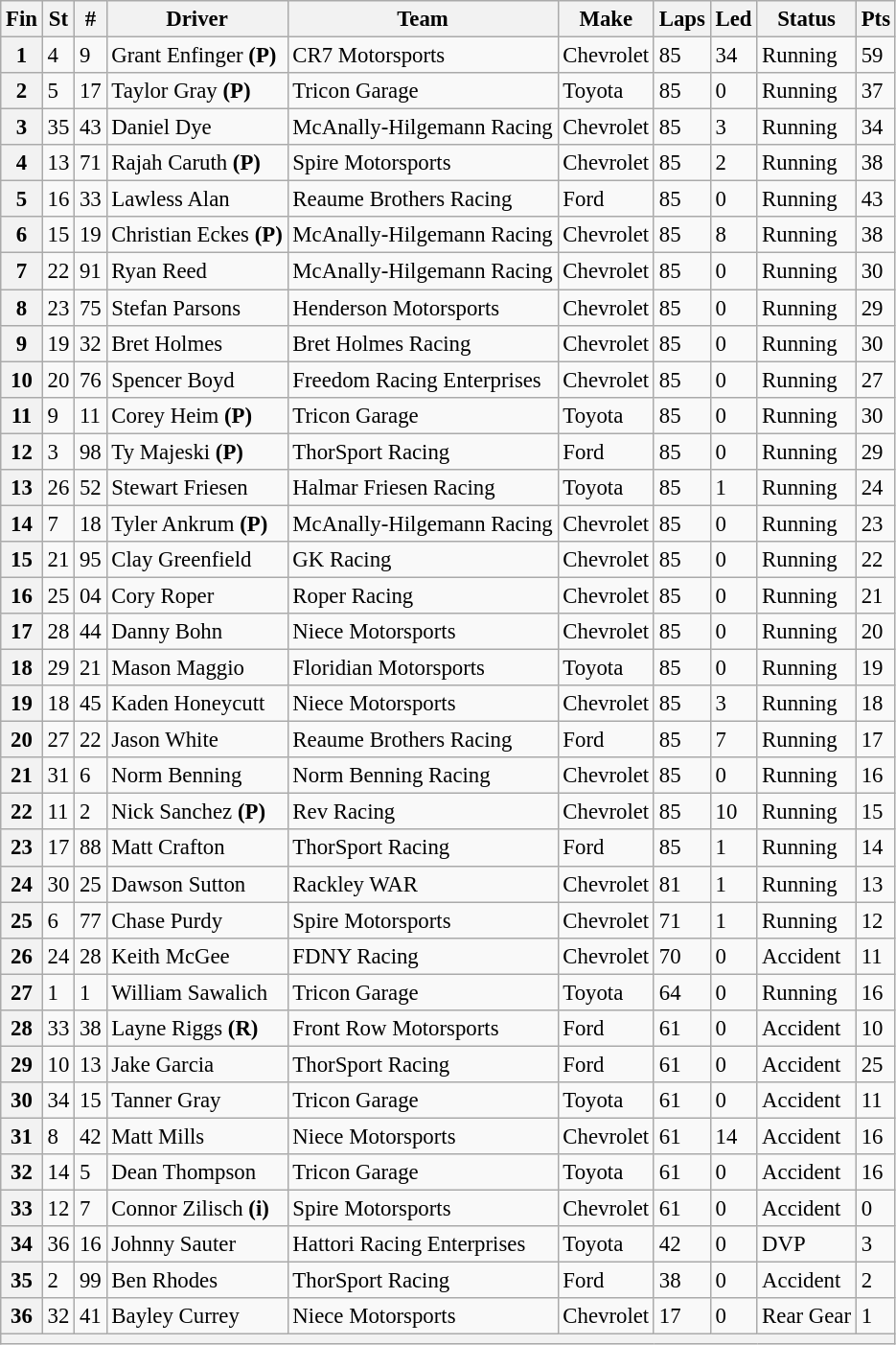<table class="wikitable" style="font-size:95%">
<tr>
<th>Fin</th>
<th>St</th>
<th>#</th>
<th>Driver</th>
<th>Team</th>
<th>Make</th>
<th>Laps</th>
<th>Led</th>
<th>Status</th>
<th>Pts</th>
</tr>
<tr>
<th>1</th>
<td>4</td>
<td>9</td>
<td>Grant Enfinger <strong>(P)</strong></td>
<td>CR7 Motorsports</td>
<td>Chevrolet</td>
<td>85</td>
<td>34</td>
<td>Running</td>
<td>59</td>
</tr>
<tr>
<th>2</th>
<td>5</td>
<td>17</td>
<td>Taylor Gray <strong>(P)</strong></td>
<td>Tricon Garage</td>
<td>Toyota</td>
<td>85</td>
<td>0</td>
<td>Running</td>
<td>37</td>
</tr>
<tr>
<th>3</th>
<td>35</td>
<td>43</td>
<td>Daniel Dye</td>
<td>McAnally-Hilgemann Racing</td>
<td>Chevrolet</td>
<td>85</td>
<td>3</td>
<td>Running</td>
<td>34</td>
</tr>
<tr>
<th>4</th>
<td>13</td>
<td>71</td>
<td>Rajah Caruth <strong>(P)</strong></td>
<td>Spire Motorsports</td>
<td>Chevrolet</td>
<td>85</td>
<td>2</td>
<td>Running</td>
<td>38</td>
</tr>
<tr>
<th>5</th>
<td>16</td>
<td>33</td>
<td>Lawless Alan</td>
<td>Reaume Brothers Racing</td>
<td>Ford</td>
<td>85</td>
<td>0</td>
<td>Running</td>
<td>43</td>
</tr>
<tr>
<th>6</th>
<td>15</td>
<td>19</td>
<td>Christian Eckes <strong>(P)</strong></td>
<td>McAnally-Hilgemann Racing</td>
<td>Chevrolet</td>
<td>85</td>
<td>8</td>
<td>Running</td>
<td>38</td>
</tr>
<tr>
<th>7</th>
<td>22</td>
<td>91</td>
<td>Ryan Reed</td>
<td>McAnally-Hilgemann Racing</td>
<td>Chevrolet</td>
<td>85</td>
<td>0</td>
<td>Running</td>
<td>30</td>
</tr>
<tr>
<th>8</th>
<td>23</td>
<td>75</td>
<td>Stefan Parsons</td>
<td>Henderson Motorsports</td>
<td>Chevrolet</td>
<td>85</td>
<td>0</td>
<td>Running</td>
<td>29</td>
</tr>
<tr>
<th>9</th>
<td>19</td>
<td>32</td>
<td>Bret Holmes</td>
<td>Bret Holmes Racing</td>
<td>Chevrolet</td>
<td>85</td>
<td>0</td>
<td>Running</td>
<td>30</td>
</tr>
<tr>
<th>10</th>
<td>20</td>
<td>76</td>
<td>Spencer Boyd</td>
<td>Freedom Racing Enterprises</td>
<td>Chevrolet</td>
<td>85</td>
<td>0</td>
<td>Running</td>
<td>27</td>
</tr>
<tr>
<th>11</th>
<td>9</td>
<td>11</td>
<td>Corey Heim <strong>(P)</strong></td>
<td>Tricon Garage</td>
<td>Toyota</td>
<td>85</td>
<td>0</td>
<td>Running</td>
<td>30</td>
</tr>
<tr>
<th>12</th>
<td>3</td>
<td>98</td>
<td>Ty Majeski <strong>(P)</strong></td>
<td>ThorSport Racing</td>
<td>Ford</td>
<td>85</td>
<td>0</td>
<td>Running</td>
<td>29</td>
</tr>
<tr>
<th>13</th>
<td>26</td>
<td>52</td>
<td>Stewart Friesen</td>
<td>Halmar Friesen Racing</td>
<td>Toyota</td>
<td>85</td>
<td>1</td>
<td>Running</td>
<td>24</td>
</tr>
<tr>
<th>14</th>
<td>7</td>
<td>18</td>
<td>Tyler Ankrum <strong>(P)</strong></td>
<td>McAnally-Hilgemann Racing</td>
<td>Chevrolet</td>
<td>85</td>
<td>0</td>
<td>Running</td>
<td>23</td>
</tr>
<tr>
<th>15</th>
<td>21</td>
<td>95</td>
<td>Clay Greenfield</td>
<td>GK Racing</td>
<td>Chevrolet</td>
<td>85</td>
<td>0</td>
<td>Running</td>
<td>22</td>
</tr>
<tr>
<th>16</th>
<td>25</td>
<td>04</td>
<td>Cory Roper</td>
<td>Roper Racing</td>
<td>Chevrolet</td>
<td>85</td>
<td>0</td>
<td>Running</td>
<td>21</td>
</tr>
<tr>
<th>17</th>
<td>28</td>
<td>44</td>
<td>Danny Bohn</td>
<td>Niece Motorsports</td>
<td>Chevrolet</td>
<td>85</td>
<td>0</td>
<td>Running</td>
<td>20</td>
</tr>
<tr>
<th>18</th>
<td>29</td>
<td>21</td>
<td>Mason Maggio</td>
<td>Floridian Motorsports</td>
<td>Toyota</td>
<td>85</td>
<td>0</td>
<td>Running</td>
<td>19</td>
</tr>
<tr>
<th>19</th>
<td>18</td>
<td>45</td>
<td>Kaden Honeycutt</td>
<td>Niece Motorsports</td>
<td>Chevrolet</td>
<td>85</td>
<td>3</td>
<td>Running</td>
<td>18</td>
</tr>
<tr>
<th>20</th>
<td>27</td>
<td>22</td>
<td>Jason White</td>
<td>Reaume Brothers Racing</td>
<td>Ford</td>
<td>85</td>
<td>7</td>
<td>Running</td>
<td>17</td>
</tr>
<tr>
<th>21</th>
<td>31</td>
<td>6</td>
<td>Norm Benning</td>
<td>Norm Benning Racing</td>
<td>Chevrolet</td>
<td>85</td>
<td>0</td>
<td>Running</td>
<td>16</td>
</tr>
<tr>
<th>22</th>
<td>11</td>
<td>2</td>
<td>Nick Sanchez <strong>(P)</strong></td>
<td>Rev Racing</td>
<td>Chevrolet</td>
<td>85</td>
<td>10</td>
<td>Running</td>
<td>15</td>
</tr>
<tr>
<th>23</th>
<td>17</td>
<td>88</td>
<td>Matt Crafton</td>
<td>ThorSport Racing</td>
<td>Ford</td>
<td>85</td>
<td>1</td>
<td>Running</td>
<td>14</td>
</tr>
<tr>
<th>24</th>
<td>30</td>
<td>25</td>
<td>Dawson Sutton</td>
<td>Rackley WAR</td>
<td>Chevrolet</td>
<td>81</td>
<td>1</td>
<td>Running</td>
<td>13</td>
</tr>
<tr>
<th>25</th>
<td>6</td>
<td>77</td>
<td>Chase Purdy</td>
<td>Spire Motorsports</td>
<td>Chevrolet</td>
<td>71</td>
<td>1</td>
<td>Running</td>
<td>12</td>
</tr>
<tr>
<th>26</th>
<td>24</td>
<td>28</td>
<td>Keith McGee</td>
<td>FDNY Racing</td>
<td>Chevrolet</td>
<td>70</td>
<td>0</td>
<td>Accident</td>
<td>11</td>
</tr>
<tr>
<th>27</th>
<td>1</td>
<td>1</td>
<td>William Sawalich</td>
<td>Tricon Garage</td>
<td>Toyota</td>
<td>64</td>
<td>0</td>
<td>Running</td>
<td>16</td>
</tr>
<tr>
<th>28</th>
<td>33</td>
<td>38</td>
<td>Layne Riggs <strong>(R)</strong></td>
<td>Front Row Motorsports</td>
<td>Ford</td>
<td>61</td>
<td>0</td>
<td>Accident</td>
<td>10</td>
</tr>
<tr>
<th>29</th>
<td>10</td>
<td>13</td>
<td>Jake Garcia</td>
<td>ThorSport Racing</td>
<td>Ford</td>
<td>61</td>
<td>0</td>
<td>Accident</td>
<td>25</td>
</tr>
<tr>
<th>30</th>
<td>34</td>
<td>15</td>
<td>Tanner Gray</td>
<td>Tricon Garage</td>
<td>Toyota</td>
<td>61</td>
<td>0</td>
<td>Accident</td>
<td>11</td>
</tr>
<tr>
<th>31</th>
<td>8</td>
<td>42</td>
<td>Matt Mills</td>
<td>Niece Motorsports</td>
<td>Chevrolet</td>
<td>61</td>
<td>14</td>
<td>Accident</td>
<td>16</td>
</tr>
<tr>
<th>32</th>
<td>14</td>
<td>5</td>
<td>Dean Thompson</td>
<td>Tricon Garage</td>
<td>Toyota</td>
<td>61</td>
<td>0</td>
<td>Accident</td>
<td>16</td>
</tr>
<tr>
<th>33</th>
<td>12</td>
<td>7</td>
<td>Connor Zilisch <strong>(i)</strong></td>
<td>Spire Motorsports</td>
<td>Chevrolet</td>
<td>61</td>
<td>0</td>
<td>Accident</td>
<td>0</td>
</tr>
<tr>
<th>34</th>
<td>36</td>
<td>16</td>
<td>Johnny Sauter</td>
<td>Hattori Racing Enterprises</td>
<td>Toyota</td>
<td>42</td>
<td>0</td>
<td>DVP</td>
<td>3</td>
</tr>
<tr>
<th>35</th>
<td>2</td>
<td>99</td>
<td>Ben Rhodes</td>
<td>ThorSport Racing</td>
<td>Ford</td>
<td>38</td>
<td>0</td>
<td>Accident</td>
<td>2</td>
</tr>
<tr>
<th>36</th>
<td>32</td>
<td>41</td>
<td>Bayley Currey</td>
<td>Niece Motorsports</td>
<td>Chevrolet</td>
<td>17</td>
<td>0</td>
<td>Rear Gear</td>
<td>1</td>
</tr>
<tr>
<th colspan="10"></th>
</tr>
</table>
